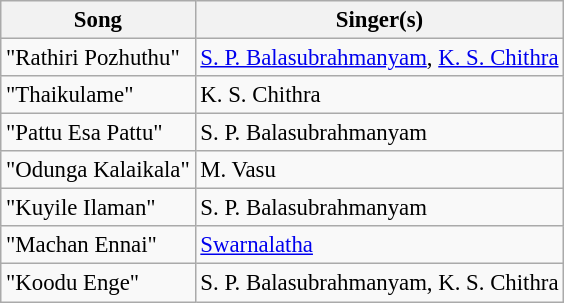<table class="wikitable" style="font-size:95%;">
<tr>
<th>Song</th>
<th>Singer(s)</th>
</tr>
<tr>
<td>"Rathiri Pozhuthu"</td>
<td><a href='#'>S. P. Balasubrahmanyam</a>, <a href='#'>K. S. Chithra</a></td>
</tr>
<tr>
<td>"Thaikulame"</td>
<td>K. S. Chithra</td>
</tr>
<tr>
<td>"Pattu Esa Pattu"</td>
<td>S. P. Balasubrahmanyam</td>
</tr>
<tr>
<td>"Odunga Kalaikala"</td>
<td>M. Vasu</td>
</tr>
<tr>
<td>"Kuyile Ilaman"</td>
<td>S. P. Balasubrahmanyam</td>
</tr>
<tr>
<td>"Machan Ennai"</td>
<td><a href='#'>Swarnalatha</a></td>
</tr>
<tr>
<td>"Koodu Enge"</td>
<td>S. P. Balasubrahmanyam, K. S. Chithra</td>
</tr>
</table>
